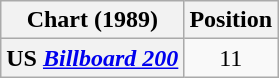<table class="wikitable plainrowheaders" style="text-align:center">
<tr>
<th scope="col">Chart (1989)</th>
<th scope="col">Position</th>
</tr>
<tr>
<th scope="row">US <em><a href='#'>Billboard 200</a></em></th>
<td>11</td>
</tr>
</table>
